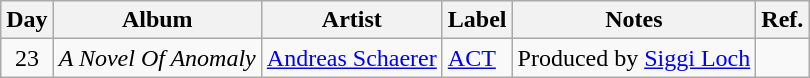<table class="wikitable">
<tr>
<th>Day</th>
<th>Album</th>
<th>Artist</th>
<th>Label</th>
<th>Notes</th>
<th>Ref.</th>
</tr>
<tr>
<td rowspan="1" style="text-align:center;">23</td>
<td><em>A Novel Of Anomaly</em></td>
<td><a href='#'>Andreas Schaerer</a></td>
<td><a href='#'>ACT</a></td>
<td>Produced by <a href='#'>Siggi Loch</a></td>
<td style="text-align:center;"></td>
</tr>
</table>
